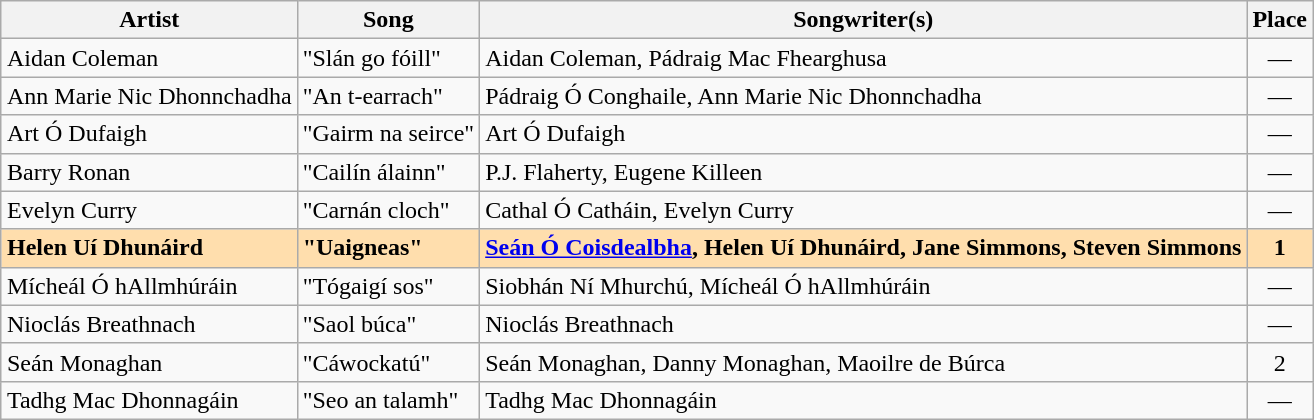<table class="sortable wikitable" style="margin: 1em auto 1em auto; text-align:left">
<tr>
<th>Artist</th>
<th>Song</th>
<th>Songwriter(s)</th>
<th>Place</th>
</tr>
<tr>
<td>Aidan Coleman</td>
<td>"Slán go fóill"</td>
<td>Aidan Coleman, Pádraig Mac Fhearghusa</td>
<td align="center">—</td>
</tr>
<tr>
<td>Ann Marie Nic Dhonnchadha</td>
<td>"An t-earrach"</td>
<td>Pádraig Ó Conghaile, Ann Marie Nic Dhonnchadha</td>
<td align="center">—</td>
</tr>
<tr>
<td>Art Ó Dufaigh</td>
<td>"Gairm na seirce"</td>
<td>Art Ó Dufaigh</td>
<td align="center">—</td>
</tr>
<tr>
<td>Barry Ronan</td>
<td>"Cailín álainn"</td>
<td>P.J. Flaherty, Eugene Killeen</td>
<td align="center">—</td>
</tr>
<tr>
<td>Evelyn Curry</td>
<td>"Carnán cloch"</td>
<td>Cathal Ó Catháin, Evelyn Curry</td>
<td align="center">—</td>
</tr>
<tr style="font-weight:bold; background:navajowhite;">
<td>Helen Uí Dhunáird</td>
<td>"Uaigneas"</td>
<td><a href='#'>Seán Ó Coisdealbha</a>, Helen Uí Dhunáird, Jane Simmons, Steven Simmons</td>
<td align="center">1</td>
</tr>
<tr>
<td>Mícheál Ó hAllmhúráin</td>
<td>"Tógaigí sos"</td>
<td>Siobhán Ní Mhurchú, Mícheál Ó hAllmhúráin</td>
<td align="center">—</td>
</tr>
<tr>
<td>Nioclás Breathnach</td>
<td>"Saol búca"</td>
<td>Nioclás Breathnach</td>
<td align="center">—</td>
</tr>
<tr>
<td>Seán Monaghan</td>
<td>"Cáwockatú"</td>
<td>Seán Monaghan, Danny Monaghan, Maoilre de Búrca</td>
<td align="center">2</td>
</tr>
<tr>
<td>Tadhg Mac Dhonnagáin</td>
<td>"Seo an talamh"</td>
<td>Tadhg Mac Dhonnagáin</td>
<td align="center">—</td>
</tr>
</table>
